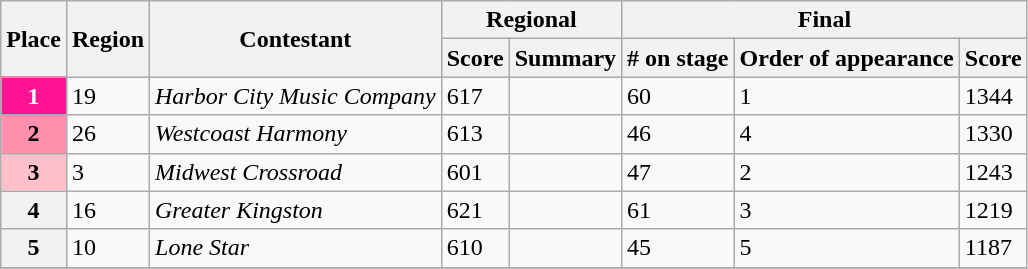<table class="wikitable sortable">
<tr>
<th scope="col" rowspan="2">Place</th>
<th scope="col" rowspan="2">Region</th>
<th scope="col" rowspan="2">Contestant</th>
<th colspan="2" scope="col">Regional</th>
<th colspan="3">Final</th>
</tr>
<tr>
<th scope="col">Score</th>
<th scope="col" class="unsortable">Summary</th>
<th># on stage</th>
<th scope="col">Order of appearance</th>
<th scope="col">Score</th>
</tr>
<tr>
<th scope="row" style="background: #FF1493; color:#fff;">1</th>
<td>19</td>
<td><em>Harbor City Music Company</em></td>
<td>617</td>
<td></td>
<td>60</td>
<td>1</td>
<td>1344</td>
</tr>
<tr>
<th scope="row" style="background: #FF91AF;">2</th>
<td>26</td>
<td><em>Westcoast Harmony</em></td>
<td>613</td>
<td></td>
<td>46</td>
<td>4</td>
<td>1330</td>
</tr>
<tr>
<th scope="row" style="background: pink;">3</th>
<td>3</td>
<td><em>Midwest Crossroad</em></td>
<td>601</td>
<td></td>
<td>47</td>
<td>2</td>
<td>1243</td>
</tr>
<tr>
<th>4</th>
<td>16</td>
<td><em>Greater Kingston</em></td>
<td>621</td>
<td></td>
<td>61</td>
<td>3</td>
<td>1219</td>
</tr>
<tr>
<th>5</th>
<td>10</td>
<td><em>Lone Star</em></td>
<td>610</td>
<td></td>
<td>45</td>
<td>5</td>
<td>1187</td>
</tr>
<tr>
</tr>
</table>
